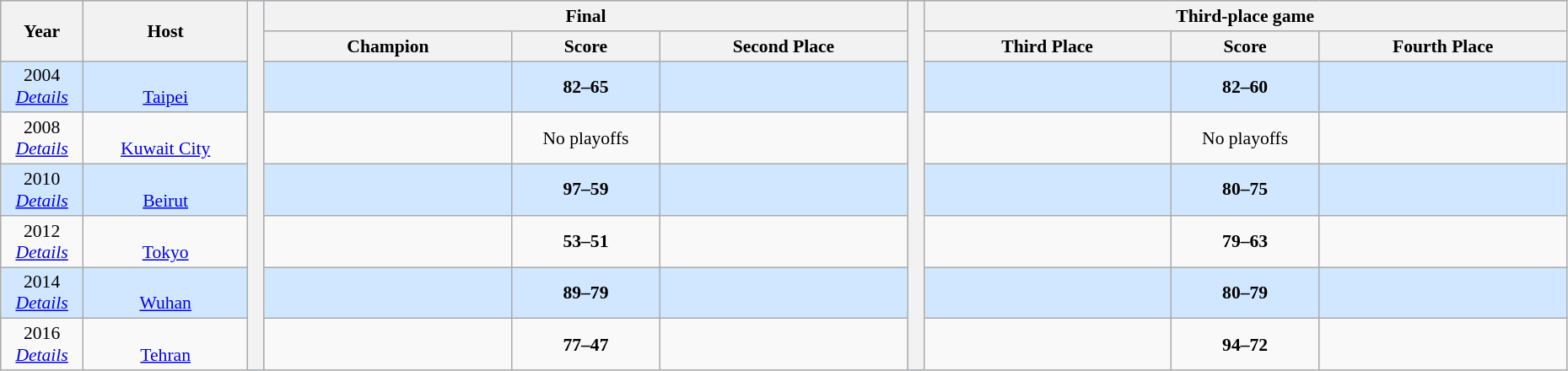<table class="wikitable" style="font-size:90%; width: 98%; text-align: center;">
<tr bgcolor=#C1D8FF>
<th rowspan=2 width=5%>Year</th>
<th rowspan=2 width=10%>Host</th>
<th width=1% rowspan=8 bgcolor=ffffff></th>
<th colspan=3>Final</th>
<th width=1% rowspan=8 bgcolor=ffffff></th>
<th colspan=3>Third-place game</th>
</tr>
<tr bgcolor=#EFEFEF>
<th width=15%>Champion</th>
<th width=9%>Score</th>
<th width=15%>Second Place</th>
<th width=15%>Third Place</th>
<th width=9%>Score</th>
<th width=15%>Fourth Place</th>
</tr>
<tr bgcolor=#D0E7FF>
<td>2004 <br> <em><a href='#'>Details</a></em></td>
<td><br><a href='#'>Taipei</a></td>
<td><strong></strong></td>
<td><strong>82–65</strong></td>
<td></td>
<td></td>
<td><strong>82–60</strong></td>
<td></td>
</tr>
<tr>
<td>2008 <br> <em><a href='#'>Details</a></em></td>
<td><br><a href='#'>Kuwait City</a></td>
<td><strong></strong></td>
<td><span>No playoffs</span></td>
<td></td>
<td></td>
<td><span>No playoffs</span></td>
<td></td>
</tr>
<tr bgcolor=#D0E7FF>
<td>2010 <br> <em><a href='#'>Details</a></em></td>
<td><br><a href='#'>Beirut</a></td>
<td><strong></strong></td>
<td><strong>97–59</strong></td>
<td></td>
<td></td>
<td><strong>80–75</strong></td>
<td></td>
</tr>
<tr>
<td>2012 <br> <em><a href='#'>Details</a></em></td>
<td><br><a href='#'>Tokyo</a></td>
<td><strong></strong></td>
<td><strong>53–51</strong></td>
<td></td>
<td></td>
<td><strong>79–63</strong></td>
<td></td>
</tr>
<tr bgcolor=#D0E7FF>
<td>2014 <br> <em><a href='#'>Details</a></em></td>
<td><br><a href='#'>Wuhan</a></td>
<td><strong></strong></td>
<td><strong>89–79</strong></td>
<td></td>
<td></td>
<td><strong>80–79</strong></td>
<td></td>
</tr>
<tr>
<td>2016 <br> <em><a href='#'>Details</a></em></td>
<td><br><a href='#'>Tehran</a></td>
<td><strong></strong></td>
<td><strong>77–47</strong></td>
<td></td>
<td></td>
<td><strong>94–72</strong></td>
<td></td>
</tr>
</table>
